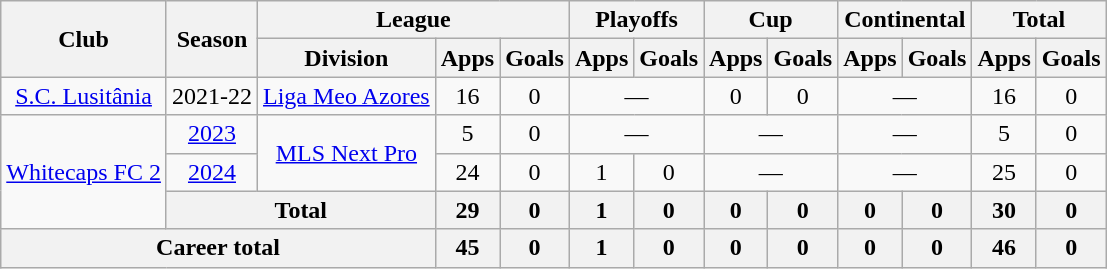<table class=wikitable style="text-align: center;">
<tr>
<th rowspan=2>Club</th>
<th rowspan=2>Season</th>
<th colspan=3>League</th>
<th colspan=2>Playoffs</th>
<th colspan=2>Cup</th>
<th colspan=2>Continental</th>
<th colspan=2>Total</th>
</tr>
<tr>
<th>Division</th>
<th>Apps</th>
<th>Goals</th>
<th>Apps</th>
<th>Goals</th>
<th>Apps</th>
<th>Goals</th>
<th>Apps</th>
<th>Goals</th>
<th>Apps</th>
<th>Goals</th>
</tr>
<tr>
<td><a href='#'>S.C. Lusitânia</a></td>
<td>2021-22</td>
<td><a href='#'>Liga Meo Azores</a></td>
<td>16</td>
<td>0</td>
<td colspan="2">—</td>
<td>0</td>
<td>0</td>
<td colspan="2">—</td>
<td>16</td>
<td>0</td>
</tr>
<tr>
<td rowspan=3><a href='#'>Whitecaps FC 2</a></td>
<td><a href='#'>2023</a></td>
<td rowspan=2><a href='#'>MLS Next Pro</a></td>
<td>5</td>
<td>0</td>
<td colspan="2">—</td>
<td colspan="2">—</td>
<td colspan="2">—</td>
<td>5</td>
<td>0</td>
</tr>
<tr>
<td><a href='#'>2024</a></td>
<td>24</td>
<td>0</td>
<td>1</td>
<td>0</td>
<td colspan="2">—</td>
<td colspan="2">—</td>
<td>25</td>
<td>0</td>
</tr>
<tr>
<th colspan="2">Total</th>
<th>29</th>
<th>0</th>
<th>1</th>
<th>0</th>
<th>0</th>
<th>0</th>
<th>0</th>
<th>0</th>
<th>30</th>
<th>0</th>
</tr>
<tr>
<th colspan=3>Career total</th>
<th>45</th>
<th>0</th>
<th>1</th>
<th>0</th>
<th>0</th>
<th>0</th>
<th>0</th>
<th>0</th>
<th>46</th>
<th>0</th>
</tr>
</table>
